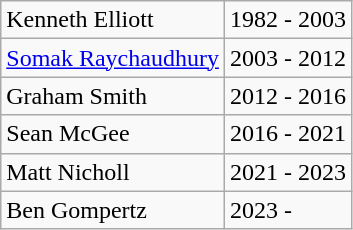<table class="wikitable">
<tr>
<td>Kenneth Elliott</td>
<td>1982 - 2003</td>
</tr>
<tr>
<td><a href='#'>Somak Raychaudhury</a></td>
<td>2003 - 2012</td>
</tr>
<tr>
<td>Graham Smith</td>
<td>2012 - 2016</td>
</tr>
<tr>
<td>Sean McGee</td>
<td>2016 - 2021</td>
</tr>
<tr>
<td>Matt Nicholl</td>
<td>2021 - 2023</td>
</tr>
<tr>
<td>Ben Gompertz</td>
<td>2023 -</td>
</tr>
</table>
